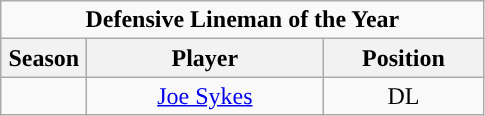<table class="wikitable sortable" style="text-align:center">
<tr>
<td colspan="4"><strong>Defensive Lineman of the Year</strong></td>
</tr>
<tr>
<th style="width:50px; ">Season</th>
<th style="width:150px; ">Player</th>
<th style="width:100px; ">Position</th>
</tr>
<tr>
<td></td>
<td><a href='#'>Joe Sykes</a></td>
<td>DL</td>
</tr>
</table>
